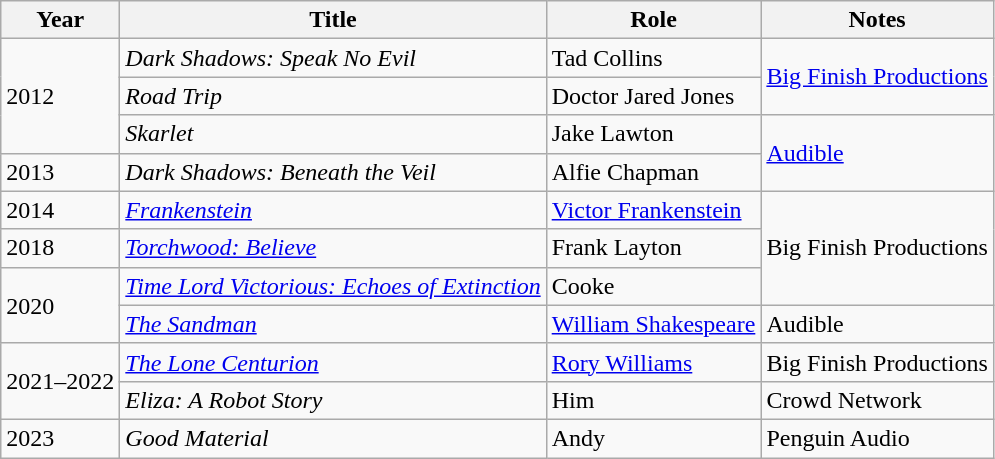<table class="wikitable sortable">
<tr>
<th>Year</th>
<th>Title</th>
<th>Role</th>
<th class="unsortable">Notes</th>
</tr>
<tr>
<td rowspan="3">2012</td>
<td><em>Dark Shadows: Speak No Evil</em></td>
<td>Tad Collins</td>
<td rowspan="2"><a href='#'>Big Finish Productions</a></td>
</tr>
<tr>
<td><em>Road Trip</em></td>
<td>Doctor Jared Jones</td>
</tr>
<tr>
<td><em>Skarlet</em></td>
<td>Jake Lawton</td>
<td rowspan="2"><a href='#'>Audible</a></td>
</tr>
<tr>
<td>2013</td>
<td><em>Dark Shadows: Beneath the Veil</em></td>
<td>Alfie Chapman</td>
</tr>
<tr>
<td>2014</td>
<td><em><a href='#'>Frankenstein</a></em></td>
<td><a href='#'>Victor Frankenstein</a></td>
<td rowspan="3">Big Finish Productions</td>
</tr>
<tr>
<td>2018</td>
<td><em><a href='#'>Torchwood: Believe</a></em></td>
<td>Frank Layton</td>
</tr>
<tr>
<td rowspan="2">2020</td>
<td><a href='#'><em>Time Lord Victorious: Echoes of Extinction</em></a></td>
<td>Cooke</td>
</tr>
<tr>
<td><em><a href='#'>The Sandman</a></em></td>
<td><a href='#'>William Shakespeare</a></td>
<td>Audible</td>
</tr>
<tr>
<td rowspan="2">2021–2022</td>
<td><a href='#'><em>The Lone Centurion</em></a></td>
<td><a href='#'>Rory Williams</a></td>
<td>Big Finish Productions</td>
</tr>
<tr>
<td><em>Eliza: A Robot Story</em></td>
<td>Him</td>
<td>Crowd Network</td>
</tr>
<tr>
<td>2023</td>
<td><em>Good Material</em></td>
<td>Andy</td>
<td>Penguin Audio</td>
</tr>
</table>
